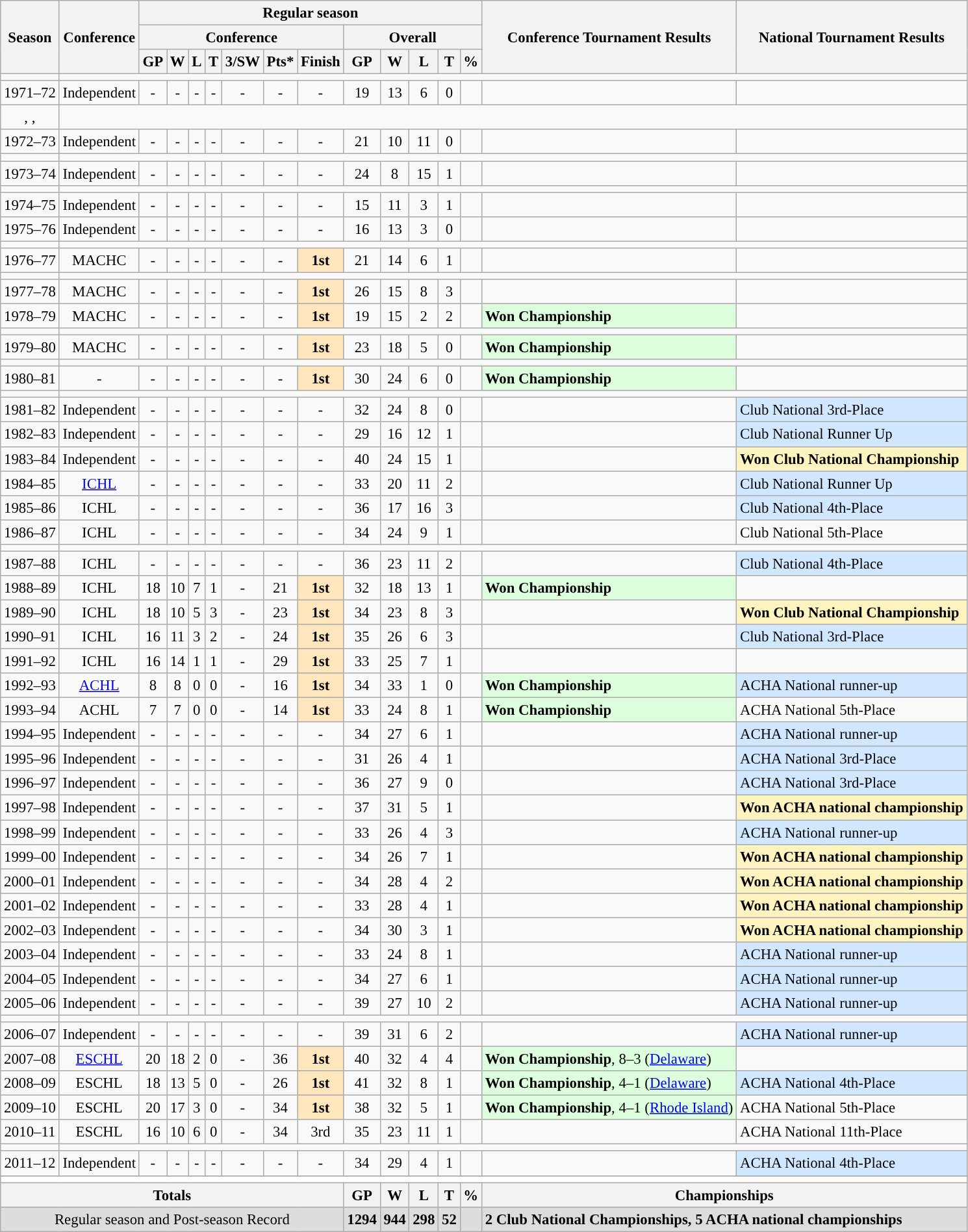<table class="wikitable" style="text-align: center; font-size: 95%">
<tr>
<th rowspan="3">Season</th>
<th rowspan="3">Conference</th>
<th colspan="12">Regular season</th>
<th rowspan="3">Conference Tournament Results</th>
<th rowspan="3">National Tournament Results</th>
</tr>
<tr>
<th colspan="7">Conference</th>
<th colspan="5">Overall</th>
</tr>
<tr>
<th>GP</th>
<th>W</th>
<th>L</th>
<th>T</th>
<th>3/SW</th>
<th>Pts*</th>
<th>Finish</th>
<th>GP</th>
<th>W</th>
<th>L</th>
<th>T</th>
<th>%</th>
</tr>
<tr>
<td><a href='#'></a> </td>
</tr>
<tr>
<td>1971–72</td>
<td>Independent</td>
<td>-</td>
<td>-</td>
<td>-</td>
<td>-</td>
<td>-</td>
<td>-</td>
<td>-</td>
<td>19</td>
<td>13</td>
<td>6</td>
<td>0</td>
<td></td>
<td align="left"></td>
<td align="left"></td>
</tr>
<tr>
<td><a href='#'></a>, <a href='#'></a>, <a href='#'></a> </td>
</tr>
<tr>
<td>1972–73</td>
<td>Independent</td>
<td>-</td>
<td>-</td>
<td>-</td>
<td>-</td>
<td>-</td>
<td>-</td>
<td>-</td>
<td>21</td>
<td>10</td>
<td>11</td>
<td>0</td>
<td></td>
<td align="left"></td>
<td align="left"></td>
</tr>
<tr>
<td><a href='#'></a> </td>
</tr>
<tr>
<td>1973–74</td>
<td>Independent</td>
<td>-</td>
<td>-</td>
<td>-</td>
<td>-</td>
<td>-</td>
<td>-</td>
<td>-</td>
<td>24</td>
<td>8</td>
<td>15</td>
<td>1</td>
<td></td>
<td align="left"></td>
<td align="left"></td>
</tr>
<tr>
<td><a href='#'></a> </td>
</tr>
<tr>
<td>1974–75</td>
<td>Independent</td>
<td>-</td>
<td>-</td>
<td>-</td>
<td>-</td>
<td>-</td>
<td>-</td>
<td>-</td>
<td>15</td>
<td>11</td>
<td>3</td>
<td>1</td>
<td></td>
<td align="left"></td>
<td align="left"></td>
</tr>
<tr>
<td>1975–76</td>
<td>Independent</td>
<td>-</td>
<td>-</td>
<td>-</td>
<td>-</td>
<td>-</td>
<td>-</td>
<td>-</td>
<td>16</td>
<td>13</td>
<td>3</td>
<td>0</td>
<td></td>
<td align="left"></td>
<td align="left"></td>
</tr>
<tr>
<td><a href='#'></a> </td>
</tr>
<tr>
<td>1976–77</td>
<td>MACHC</td>
<td>-</td>
<td>-</td>
<td>-</td>
<td>-</td>
<td>-</td>
<td>-</td>
<td style="background: #FFE6BD;"><strong>1st</strong></td>
<td>21</td>
<td>14</td>
<td>6</td>
<td>1</td>
<td></td>
<td align="left"></td>
<td align="left"></td>
</tr>
<tr>
<td><a href='#'></a> </td>
</tr>
<tr>
<td>1977–78</td>
<td>MACHC</td>
<td>-</td>
<td>-</td>
<td>-</td>
<td>-</td>
<td>-</td>
<td>-</td>
<td style="background: #FFE6BD;"><strong>1st</strong></td>
<td>26</td>
<td>15</td>
<td>8</td>
<td>3</td>
<td></td>
<td align="left"></td>
<td align="left"></td>
</tr>
<tr>
<td>1978–79</td>
<td>MACHC</td>
<td>-</td>
<td>-</td>
<td>-</td>
<td>-</td>
<td>-</td>
<td>-</td>
<td style="background: #FFE6BD;"><strong>1st</strong></td>
<td>19</td>
<td>15</td>
<td>2</td>
<td>2</td>
<td></td>
<td style="background: #ddffdd;" align="left"><strong>Won Championship</strong></td>
<td align="left"></td>
</tr>
<tr>
<td><a href='#'></a> </td>
</tr>
<tr>
<td>1979–80</td>
<td>MACHC</td>
<td>-</td>
<td>-</td>
<td>-</td>
<td>-</td>
<td>-</td>
<td>-</td>
<td style="background: #FFE6BD;"><strong>1st</strong></td>
<td>23</td>
<td>18</td>
<td>5</td>
<td>0</td>
<td></td>
<td style="background: #ddffdd;" align="left"><strong>Won Championship</strong></td>
<td align="left"></td>
</tr>
<tr>
<td><a href='#'></a> </td>
</tr>
<tr>
<td>1980–81</td>
<td>-</td>
<td>-</td>
<td>-</td>
<td>-</td>
<td>-</td>
<td>-</td>
<td>-</td>
<td style="background: #FFE6BD;"><strong>1st</strong></td>
<td>30</td>
<td>24</td>
<td>6</td>
<td>0</td>
<td></td>
<td style="background: #ddffdd;" align="left"><strong>Won Championship</strong></td>
<td align="left"></td>
</tr>
<tr>
<td><a href='#'></a> </td>
</tr>
<tr>
<td>1981–82</td>
<td>Independent</td>
<td>-</td>
<td>-</td>
<td>-</td>
<td>-</td>
<td>-</td>
<td>-</td>
<td>-</td>
<td>32</td>
<td>24</td>
<td>8</td>
<td>0</td>
<td></td>
<td align="left"></td>
<td style="background: #D0E7FF;" align="left">Club National 3rd-Place</td>
</tr>
<tr>
<td>1982–83</td>
<td>Independent</td>
<td>-</td>
<td>-</td>
<td>-</td>
<td>-</td>
<td>-</td>
<td>-</td>
<td>-</td>
<td>29</td>
<td>16</td>
<td>12</td>
<td>1</td>
<td></td>
<td align="left"></td>
<td style="background: #D0E7FF;" align="left">Club National Runner Up</td>
</tr>
<tr>
<td>1983–84</td>
<td>Independent</td>
<td>-</td>
<td>-</td>
<td>-</td>
<td>-</td>
<td>-</td>
<td>-</td>
<td>-</td>
<td>40</td>
<td>24</td>
<td>15</td>
<td>1</td>
<td></td>
<td align="left"></td>
<td style="background: #FFF3BF;" align="left"><strong>Won Club National Championship</strong></td>
</tr>
<tr>
<td>1984–85</td>
<td><a href='#'>ICHL</a></td>
<td>-</td>
<td>-</td>
<td>-</td>
<td>-</td>
<td>-</td>
<td>-</td>
<td>-</td>
<td>33</td>
<td>20</td>
<td>11</td>
<td>2</td>
<td></td>
<td align="left"></td>
<td style="background: #D0E7FF;" align="left">Club National Runner Up</td>
</tr>
<tr>
<td>1985–86</td>
<td>ICHL</td>
<td>-</td>
<td>-</td>
<td>-</td>
<td>-</td>
<td>-</td>
<td>-</td>
<td>-</td>
<td>36</td>
<td>17</td>
<td>16</td>
<td>3</td>
<td></td>
<td align="left"></td>
<td style="background: #D0E7FF;" align="left">Club National 4th-Place</td>
</tr>
<tr>
<td>1986–87</td>
<td>ICHL</td>
<td>-</td>
<td>-</td>
<td>-</td>
<td>-</td>
<td>-</td>
<td>-</td>
<td>-</td>
<td>34</td>
<td>24</td>
<td>9</td>
<td>1</td>
<td></td>
<td align="left"></td>
<td align="left">Club National 5th-Place</td>
</tr>
<tr>
<td><a href='#'></a> </td>
</tr>
<tr>
<td>1987–88</td>
<td>ICHL</td>
<td>-</td>
<td>-</td>
<td>-</td>
<td>-</td>
<td>-</td>
<td>-</td>
<td>-</td>
<td>36</td>
<td>23</td>
<td>11</td>
<td>2</td>
<td></td>
<td align="left"></td>
<td style="background: #D0E7FF;" align="left">Club National 4th-Place</td>
</tr>
<tr>
<td>1988–89</td>
<td>ICHL</td>
<td>18</td>
<td>10</td>
<td>7</td>
<td>1</td>
<td>-</td>
<td>21</td>
<td style="background: #FFE6BD;"><strong>1st</strong></td>
<td>32</td>
<td>18</td>
<td>13</td>
<td>1</td>
<td></td>
<td style="background: #ddffdd;" align="left"><strong>Won Championship</strong></td>
<td align="left"></td>
</tr>
<tr>
<td>1989–90</td>
<td>ICHL</td>
<td>18</td>
<td>10</td>
<td>5</td>
<td>3</td>
<td>-</td>
<td>23</td>
<td style="background: #FFE6BD;"><strong>1st</strong></td>
<td>34</td>
<td>23</td>
<td>8</td>
<td>3</td>
<td></td>
<td align="left"></td>
<td style="background: #FFF3BF;" align="left"><strong>Won Club National Championship</strong></td>
</tr>
<tr>
<td>1990–91</td>
<td>ICHL</td>
<td>16</td>
<td>11</td>
<td>3</td>
<td>2</td>
<td>-</td>
<td>24</td>
<td style="background: #FFE6BD;"><strong>1st</strong></td>
<td>35</td>
<td>26</td>
<td>6</td>
<td>3</td>
<td></td>
<td align="left"></td>
<td style="background: #D0E7FF;" align="left">Club National 3rd-Place</td>
</tr>
<tr>
<td>1991–92</td>
<td>ICHL</td>
<td>16</td>
<td>14</td>
<td>1</td>
<td>1</td>
<td>-</td>
<td>29</td>
<td style="background: #FFE6BD;"><strong>1st</strong></td>
<td>33</td>
<td>25</td>
<td>7</td>
<td>1</td>
<td></td>
<td align="left"></td>
<td align="left"></td>
</tr>
<tr>
<td>1992–93</td>
<td><a href='#'>ACHL</a></td>
<td>8</td>
<td>8</td>
<td>0</td>
<td>0</td>
<td>-</td>
<td>16</td>
<td style="background: #FFE6BD;"><strong>1st</strong></td>
<td>34</td>
<td>33</td>
<td>1</td>
<td>0</td>
<td></td>
<td style="background: #ddffdd;" align="left"><strong>Won Championship</strong></td>
<td style="background: #D0E7FF;" align="left">ACHA National runner-up</td>
</tr>
<tr>
<td>1993–94</td>
<td>ACHL</td>
<td>7</td>
<td>7</td>
<td>0</td>
<td>0</td>
<td>-</td>
<td>14</td>
<td style="background: #FFE6BD;"><strong>1st</strong></td>
<td>33</td>
<td>24</td>
<td>8</td>
<td>1</td>
<td></td>
<td style="background: #ddffdd;" align="left"><strong>Won Championship</strong></td>
<td align="left">ACHA National 5th-Place</td>
</tr>
<tr>
<td>1994–95</td>
<td>Independent</td>
<td>-</td>
<td>-</td>
<td>-</td>
<td>-</td>
<td>-</td>
<td>-</td>
<td>-</td>
<td>34</td>
<td>27</td>
<td>6</td>
<td>1</td>
<td></td>
<td align="left"></td>
<td style="background: #D0E7FF;" align="left">ACHA National runner-up</td>
</tr>
<tr>
<td>1995–96</td>
<td>Independent</td>
<td>-</td>
<td>-</td>
<td>-</td>
<td>-</td>
<td>-</td>
<td>-</td>
<td>-</td>
<td>31</td>
<td>26</td>
<td>4</td>
<td>1</td>
<td></td>
<td align="left"></td>
<td style="background: #D0E7FF;" align="left">ACHA National 3rd-Place</td>
</tr>
<tr>
<td>1996–97</td>
<td>Independent</td>
<td>-</td>
<td>-</td>
<td>-</td>
<td>-</td>
<td>-</td>
<td>-</td>
<td>-</td>
<td>36</td>
<td>27</td>
<td>9</td>
<td>0</td>
<td></td>
<td align="left"></td>
<td style="background: #D0E7FF;" align="left">ACHA National 3rd-Place</td>
</tr>
<tr>
<td>1997–98</td>
<td>Independent</td>
<td>-</td>
<td>-</td>
<td>-</td>
<td>-</td>
<td>-</td>
<td>-</td>
<td>-</td>
<td>37</td>
<td>31</td>
<td>5</td>
<td>1</td>
<td></td>
<td align="left"></td>
<td style="background: #FFF3BF;" align="left"><strong>Won ACHA national championship</strong></td>
</tr>
<tr>
<td>1998–99</td>
<td>Independent</td>
<td>-</td>
<td>-</td>
<td>-</td>
<td>-</td>
<td>-</td>
<td>-</td>
<td>-</td>
<td>33</td>
<td>26</td>
<td>4</td>
<td>3</td>
<td></td>
<td align="left"></td>
<td style="background: #D0E7FF;" align="left">ACHA National runner-up</td>
</tr>
<tr>
<td>1999–00</td>
<td>Independent</td>
<td>-</td>
<td>-</td>
<td>-</td>
<td>-</td>
<td>-</td>
<td>-</td>
<td>-</td>
<td>34</td>
<td>26</td>
<td>7</td>
<td>1</td>
<td></td>
<td align="left"></td>
<td style="background: #FFF3BF;" align="left"><strong>Won ACHA national championship</strong></td>
</tr>
<tr>
<td>2000–01</td>
<td>Independent</td>
<td>-</td>
<td>-</td>
<td>-</td>
<td>-</td>
<td>-</td>
<td>-</td>
<td>-</td>
<td>34</td>
<td>28</td>
<td>4</td>
<td>2</td>
<td></td>
<td align="left"></td>
<td style="background: #FFF3BF;" align="left"><strong>Won ACHA national championship</strong></td>
</tr>
<tr>
<td>2001–02</td>
<td>Independent</td>
<td>-</td>
<td>-</td>
<td>-</td>
<td>-</td>
<td>-</td>
<td>-</td>
<td>-</td>
<td>33</td>
<td>28</td>
<td>4</td>
<td>1</td>
<td></td>
<td align="left"></td>
<td style="background: #FFF3BF;" align="left"><strong>Won ACHA national championship</strong></td>
</tr>
<tr>
<td>2002–03</td>
<td>Independent</td>
<td>-</td>
<td>-</td>
<td>-</td>
<td>-</td>
<td>-</td>
<td>-</td>
<td>-</td>
<td>34</td>
<td>30</td>
<td>3</td>
<td>1</td>
<td></td>
<td align="left"></td>
<td style="background: #FFF3BF;" align="left"><strong>Won ACHA national championship</strong></td>
</tr>
<tr>
<td>2003–04</td>
<td>Independent</td>
<td>-</td>
<td>-</td>
<td>-</td>
<td>-</td>
<td>-</td>
<td>-</td>
<td>-</td>
<td>33</td>
<td>24</td>
<td>8</td>
<td>1</td>
<td></td>
<td align="left"></td>
<td style="background: #D0E7FF;" align="left">ACHA National runner-up</td>
</tr>
<tr>
<td>2004–05</td>
<td>Independent</td>
<td>-</td>
<td>-</td>
<td>-</td>
<td>-</td>
<td>-</td>
<td>-</td>
<td>-</td>
<td>34</td>
<td>27</td>
<td>6</td>
<td>1</td>
<td></td>
<td align="left"></td>
<td style="background: #D0E7FF;" align="left">ACHA National runner-up</td>
</tr>
<tr>
<td>2005–06</td>
<td>Independent</td>
<td>-</td>
<td>-</td>
<td>-</td>
<td>-</td>
<td>-</td>
<td>-</td>
<td>-</td>
<td>39</td>
<td>27</td>
<td>10</td>
<td>2</td>
<td></td>
<td align="left"></td>
<td style="background: #D0E7FF;" align="left">ACHA National runner-up</td>
</tr>
<tr>
<td><a href='#'></a> </td>
</tr>
<tr>
<td>2006–07</td>
<td>Independent</td>
<td>-</td>
<td>-</td>
<td>-</td>
<td>-</td>
<td>-</td>
<td>-</td>
<td>-</td>
<td>39</td>
<td>31</td>
<td>6</td>
<td>2</td>
<td></td>
<td align="left"></td>
<td style="background: #D0E7FF;" align="left">ACHA National runner-up</td>
</tr>
<tr>
<td>2007–08</td>
<td><a href='#'>ESCHL</a></td>
<td>20</td>
<td>18</td>
<td>2</td>
<td>0</td>
<td>-</td>
<td>36</td>
<td style="background: #FFE6BD;"><strong>1st</strong></td>
<td>40</td>
<td>32</td>
<td>4</td>
<td>4</td>
<td></td>
<td style="background: #ddffdd;" align="left"><strong>Won Championship</strong>, 8–3 (<a href='#'>Delaware</a>)</td>
<td align="left"></td>
</tr>
<tr>
<td>2008–09</td>
<td>ESCHL</td>
<td>18</td>
<td>13</td>
<td>5</td>
<td>0</td>
<td>-</td>
<td>26</td>
<td style="background: #FFE6BD;"><strong>1st</strong></td>
<td>41</td>
<td>32</td>
<td>8</td>
<td>1</td>
<td></td>
<td style="background: #ddffdd;" align="left"><strong>Won Championship</strong>, 4–1 (<a href='#'>Delaware</a>)</td>
<td style="background: #D0E7FF;" align="left">ACHA National 4th-Place</td>
</tr>
<tr>
<td>2009–10</td>
<td>ESCHL</td>
<td>20</td>
<td>17</td>
<td>3</td>
<td>0</td>
<td>-</td>
<td>34</td>
<td style="background: #FFE6BD;"><strong>1st</strong></td>
<td>38</td>
<td>32</td>
<td>5</td>
<td>1</td>
<td></td>
<td style="background: #ddffdd;" align="left"><strong>Won Championship</strong>, 4–1 (<a href='#'>Rhode Island</a>)</td>
<td align="left">ACHA National 5th-Place</td>
</tr>
<tr>
<td>2010–11</td>
<td>ESCHL</td>
<td>16</td>
<td>10</td>
<td>6</td>
<td>0</td>
<td>-</td>
<td>34</td>
<td>3rd</td>
<td>35</td>
<td>23</td>
<td>11</td>
<td>1</td>
<td></td>
<td align="left"></td>
<td align="left">ACHA National 11th-Place</td>
</tr>
<tr>
<td><a href='#'></a> </td>
</tr>
<tr>
<td>2011–12</td>
<td>Independent</td>
<td>-</td>
<td>-</td>
<td>-</td>
<td>-</td>
<td>-</td>
<td>-</td>
<td>-</td>
<td>34</td>
<td>29</td>
<td>4</td>
<td>1</td>
<td></td>
<td align="left"></td>
<td style="background: #D0E7FF;" align="left">ACHA National 4th-Place</td>
</tr>
<tr>
</tr>
<tr ->
</tr>
<tr>
<td colspan="16" style="background:#fff;"></td>
</tr>
<tr>
<th colspan="9">Totals</th>
<th>GP</th>
<th>W</th>
<th>L</th>
<th>T</th>
<th>%</th>
<th colspan="2">Championships</th>
</tr>
<tr bgcolor=dddddd>
<td colspan="9">Regular season and Post-season Record</td>
<td><strong>1294</strong></td>
<td><strong>944</strong></td>
<td><strong>298</strong></td>
<td><strong>52</strong></td>
<td><strong></strong></td>
<td colspan="2" align="left"><strong>2 Club National Championships, 5 ACHA national championships</strong></td>
</tr>
</table>
